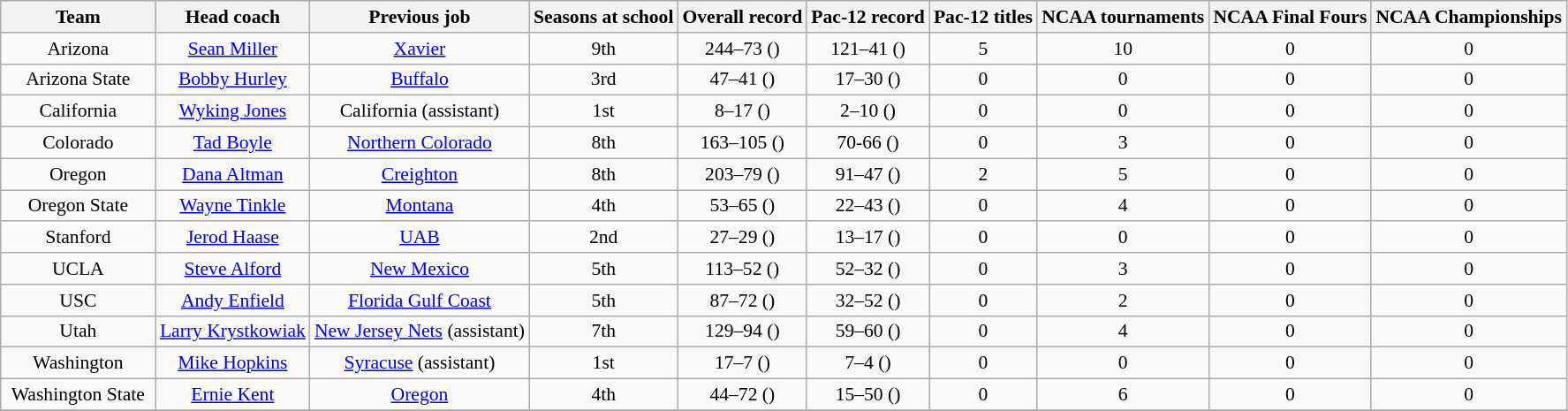<table class="wikitable sortable" style="text-align: center;font-size:90%;">
<tr>
<th width="110">Team</th>
<th>Head coach</th>
<th>Previous job</th>
<th>Seasons at school</th>
<th>Overall record</th>
<th>Pac-12 record</th>
<th>Pac-12 titles</th>
<th>NCAA tournaments</th>
<th>NCAA Final Fours</th>
<th>NCAA Championships</th>
</tr>
<tr>
<td align="center" style=>Arizona</td>
<td><a href='#'>Sean Miller</a></td>
<td><a href='#'>Xavier</a></td>
<td>9th</td>
<td>244–73 ()</td>
<td>121–41 ()</td>
<td>5</td>
<td>10</td>
<td>0</td>
<td>0</td>
</tr>
<tr>
<td align="center" style=>Arizona State</td>
<td><a href='#'>Bobby Hurley</a></td>
<td><a href='#'>Buffalo</a></td>
<td>3rd</td>
<td>47–41 ()</td>
<td>17–30 ()</td>
<td>0</td>
<td>0</td>
<td>0</td>
<td>0</td>
</tr>
<tr>
<td align="center" style=>California</td>
<td><a href='#'>Wyking Jones</a></td>
<td>California (assistant)</td>
<td>1st</td>
<td>8–17 ()</td>
<td>2–10  ()</td>
<td>0</td>
<td>0</td>
<td>0</td>
<td>0</td>
</tr>
<tr>
<td align="center" style=>Colorado</td>
<td><a href='#'>Tad Boyle</a></td>
<td><a href='#'>Northern Colorado</a></td>
<td>8th</td>
<td>163–105 ()</td>
<td>70-66   ()</td>
<td>0</td>
<td>3</td>
<td>0</td>
<td>0</td>
</tr>
<tr>
<td align="center" style=>Oregon</td>
<td><a href='#'>Dana Altman</a></td>
<td><a href='#'>Creighton</a></td>
<td>8th</td>
<td>203–79 ()</td>
<td>91–47  ()</td>
<td>2</td>
<td>5</td>
<td>0</td>
<td>0</td>
</tr>
<tr>
<td align="center" style=>Oregon State</td>
<td><a href='#'>Wayne Tinkle</a></td>
<td><a href='#'>Montana</a></td>
<td>4th</td>
<td>53–65 ()</td>
<td>22–43 ()</td>
<td>0</td>
<td>4</td>
<td>0</td>
<td>0</td>
</tr>
<tr>
<td align="center" style=>Stanford</td>
<td><a href='#'>Jerod Haase</a></td>
<td><a href='#'>UAB</a></td>
<td>2nd</td>
<td>27–29 ()</td>
<td>13–17 ()</td>
<td>0</td>
<td>0</td>
<td>0</td>
<td>0</td>
</tr>
<tr>
<td align="center" style=>UCLA</td>
<td><a href='#'>Steve Alford</a></td>
<td><a href='#'>New Mexico</a></td>
<td>5th</td>
<td>113–52 ()</td>
<td>52–32  ()</td>
<td>0</td>
<td>3</td>
<td>0</td>
<td>0</td>
</tr>
<tr>
<td align="center" style=>USC</td>
<td><a href='#'>Andy Enfield</a></td>
<td><a href='#'>Florida Gulf Coast</a></td>
<td>5th</td>
<td>87–72 ()</td>
<td>32–52 ()</td>
<td>0</td>
<td>2</td>
<td>0</td>
<td>0</td>
</tr>
<tr>
<td align="center" style=>Utah</td>
<td><a href='#'>Larry Krystkowiak</a></td>
<td><a href='#'>New Jersey Nets</a> (assistant)</td>
<td>7th</td>
<td>129–94 ()</td>
<td>59–60  ()</td>
<td>0</td>
<td>4</td>
<td>0</td>
<td>0</td>
</tr>
<tr>
<td align="center" style=>Washington</td>
<td><a href='#'>Mike Hopkins</a></td>
<td><a href='#'>Syracuse</a> (assistant)</td>
<td>1st</td>
<td>17–7 ()</td>
<td>7–4  ()</td>
<td>0</td>
<td>0</td>
<td>0</td>
<td>0</td>
</tr>
<tr>
<td align="center" style=>Washington State</td>
<td><a href='#'>Ernie Kent</a></td>
<td><a href='#'>Oregon</a></td>
<td>4th</td>
<td>44–72 ()</td>
<td>15–50 ()</td>
<td>0</td>
<td>6</td>
<td>0</td>
<td>0</td>
</tr>
<tr>
</tr>
</table>
